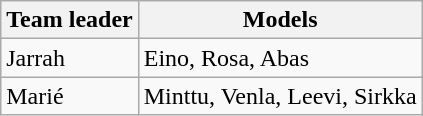<table class="wikitable">
<tr>
<th>Team leader</th>
<th>Models</th>
</tr>
<tr>
<td>Jarrah</td>
<td>Eino, Rosa, Abas</td>
</tr>
<tr>
<td>Marié</td>
<td>Minttu, Venla, Leevi, Sirkka</td>
</tr>
</table>
